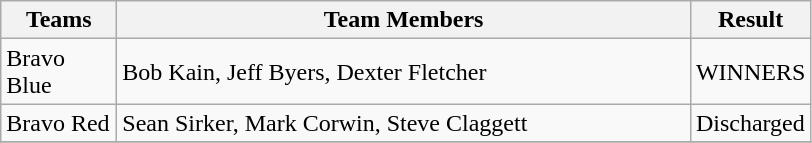<table class="wikitable">
<tr>
<th width="70px">Teams</th>
<th width="375px">Team Members</th>
<th width="50px">Result</th>
</tr>
<tr>
<td>Bravo Blue</td>
<td>Bob Kain, Jeff Byers, Dexter Fletcher</td>
<td>WINNERS</td>
</tr>
<tr>
<td>Bravo Red</td>
<td>Sean Sirker, Mark Corwin, Steve Claggett</td>
<td>Discharged</td>
</tr>
<tr>
</tr>
</table>
